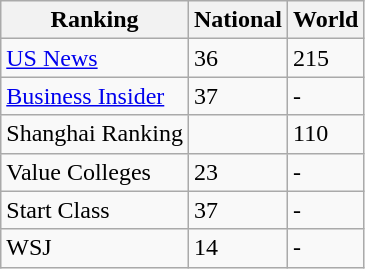<table class="wikitable">
<tr>
<th>Ranking</th>
<th>National</th>
<th>World</th>
</tr>
<tr>
<td><a href='#'>US News</a></td>
<td>36</td>
<td>215</td>
</tr>
<tr>
<td><a href='#'>Business Insider</a></td>
<td>37</td>
<td>-</td>
</tr>
<tr>
<td>Shanghai Ranking</td>
<td></td>
<td>110</td>
</tr>
<tr>
<td>Value Colleges</td>
<td>23</td>
<td>-</td>
</tr>
<tr>
<td>Start Class</td>
<td>37</td>
<td>-</td>
</tr>
<tr>
<td>WSJ</td>
<td>14</td>
<td>-</td>
</tr>
</table>
